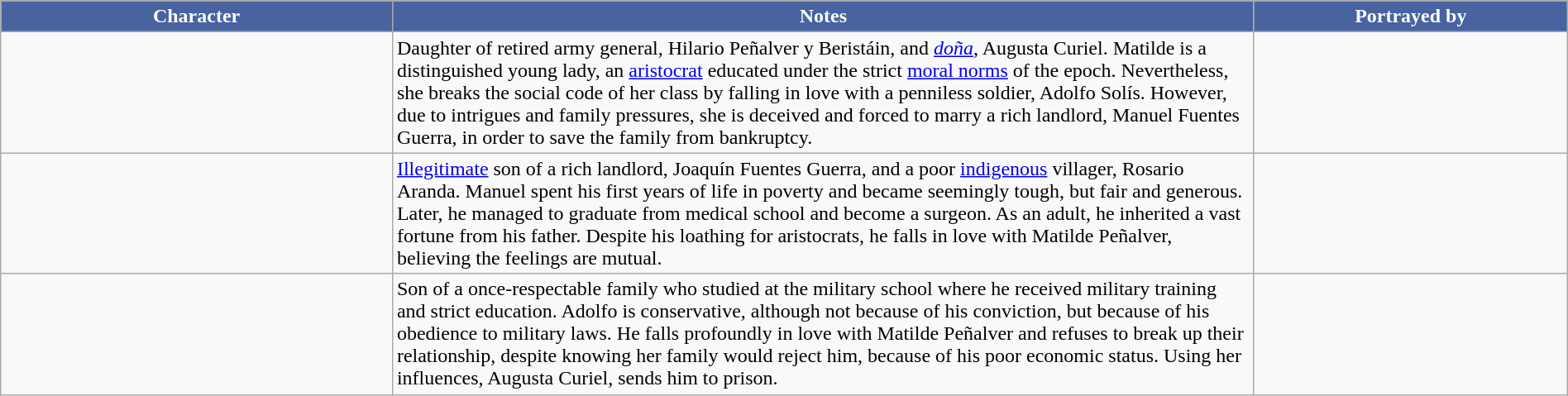<table class="wikitable plainrowheaders" style="width:100%; margin:auto;">
<tr style="color:white">
<th width=25% style="background:#4863a0;">Character</th>
<th scope="col" style="background:#4863a0;">Notes</th>
<th width=20% style="background:#4863a0;">Portrayed by</th>
</tr>
<tr>
<td></td>
<td>Daughter of retired army general, Hilario Peñalver y Beristáin, and <em><a href='#'>doña</a></em>, Augusta Curiel. Matilde is a distinguished young lady, an <a href='#'>aristocrat</a> educated under the strict <a href='#'>moral norms</a> of the epoch. Nevertheless, she  breaks the social code of her class by falling in love with a penniless soldier, Adolfo Solís. However, due to intrigues and family pressures, she is deceived and forced to marry a rich landlord, Manuel Fuentes Guerra, in order to save the family from bankruptcy.</td>
<td></td>
</tr>
<tr>
<td></td>
<td><a href='#'>Illegitimate</a> son of a rich landlord, Joaquín Fuentes Guerra, and a poor <a href='#'>indigenous</a> villager, Rosario Aranda. Manuel spent his first years of life in poverty and became  seemingly tough, but fair and generous. Later, he managed to graduate from medical school and become a surgeon. As an adult, he inherited a vast fortune from his father. Despite his loathing for aristocrats, he falls in love with Matilde Peñalver, believing the feelings are mutual.</td>
<td></td>
</tr>
<tr>
<td></td>
<td>Son of a once-respectable family who studied at the military school where he received military training and strict education. Adolfo is conservative, although not because of his conviction, but because of his obedience to military laws. He falls profoundly in love with Matilde Peñalver and refuses to break up their relationship, despite knowing her family would reject him, because of his poor economic status. Using her influences, Augusta Curiel, sends him to prison.</td>
<td></td>
</tr>
</table>
